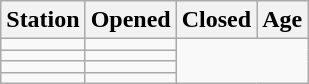<table class="wikitable sortable">
<tr>
<th>Station</th>
<th>Opened</th>
<th>Closed</th>
<th>Age<br></th>
</tr>
<tr>
<td></td>
<td></td>
</tr>
<tr>
<td></td>
<td></td>
</tr>
<tr>
<td></td>
<td></td>
</tr>
<tr>
<td></td>
<td></td>
</tr>
</table>
